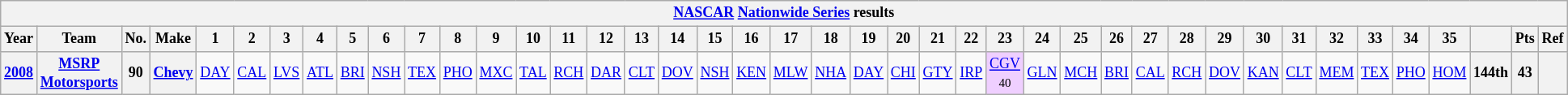<table class="wikitable" style="text-align:center; font-size:75%">
<tr>
<th colspan=42><a href='#'>NASCAR</a> <a href='#'>Nationwide Series</a> results</th>
</tr>
<tr>
<th>Year</th>
<th>Team</th>
<th>No.</th>
<th>Make</th>
<th>1</th>
<th>2</th>
<th>3</th>
<th>4</th>
<th>5</th>
<th>6</th>
<th>7</th>
<th>8</th>
<th>9</th>
<th>10</th>
<th>11</th>
<th>12</th>
<th>13</th>
<th>14</th>
<th>15</th>
<th>16</th>
<th>17</th>
<th>18</th>
<th>19</th>
<th>20</th>
<th>21</th>
<th>22</th>
<th>23</th>
<th>24</th>
<th>25</th>
<th>26</th>
<th>27</th>
<th>28</th>
<th>29</th>
<th>30</th>
<th>31</th>
<th>32</th>
<th>33</th>
<th>34</th>
<th>35</th>
<th></th>
<th>Pts</th>
<th>Ref</th>
</tr>
<tr>
<th><a href='#'>2008</a></th>
<th><a href='#'>MSRP Motorsports</a></th>
<th>90</th>
<th><a href='#'>Chevy</a></th>
<td><a href='#'>DAY</a></td>
<td><a href='#'>CAL</a></td>
<td><a href='#'>LVS</a></td>
<td><a href='#'>ATL</a></td>
<td><a href='#'>BRI</a></td>
<td><a href='#'>NSH</a></td>
<td><a href='#'>TEX</a></td>
<td><a href='#'>PHO</a></td>
<td><a href='#'>MXC</a></td>
<td><a href='#'>TAL</a></td>
<td><a href='#'>RCH</a></td>
<td><a href='#'>DAR</a></td>
<td><a href='#'>CLT</a></td>
<td><a href='#'>DOV</a></td>
<td><a href='#'>NSH</a></td>
<td><a href='#'>KEN</a></td>
<td><a href='#'>MLW</a></td>
<td><a href='#'>NHA</a></td>
<td><a href='#'>DAY</a></td>
<td><a href='#'>CHI</a></td>
<td><a href='#'>GTY</a></td>
<td><a href='#'>IRP</a></td>
<td style="background:#EFCFFF;"><a href='#'>CGV</a><br><small>40</small></td>
<td><a href='#'>GLN</a></td>
<td><a href='#'>MCH</a></td>
<td><a href='#'>BRI</a></td>
<td><a href='#'>CAL</a></td>
<td><a href='#'>RCH</a></td>
<td><a href='#'>DOV</a></td>
<td><a href='#'>KAN</a></td>
<td><a href='#'>CLT</a></td>
<td><a href='#'>MEM</a></td>
<td><a href='#'>TEX</a></td>
<td><a href='#'>PHO</a></td>
<td><a href='#'>HOM</a></td>
<th>144th</th>
<th>43</th>
<th></th>
</tr>
</table>
